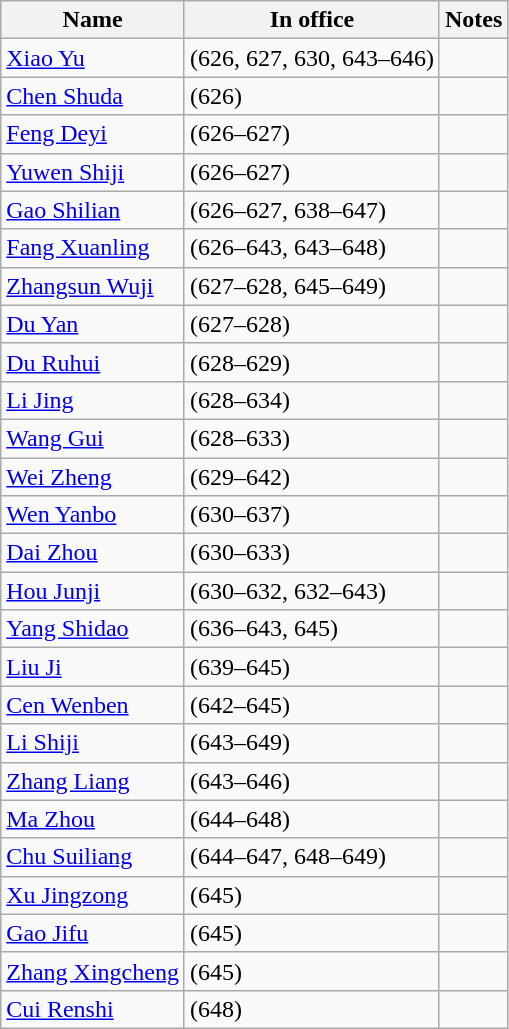<table class="wikitable sortable collapsible">
<tr>
<th>Name</th>
<th>In office</th>
<th>Notes</th>
</tr>
<tr>
<td><a href='#'>Xiao Yu</a></td>
<td>(626, 627, 630, 643–646)</td>
<td></td>
</tr>
<tr>
<td><a href='#'>Chen Shuda</a></td>
<td>(626)</td>
<td></td>
</tr>
<tr>
<td><a href='#'>Feng Deyi</a></td>
<td>(626–627)</td>
<td></td>
</tr>
<tr>
<td><a href='#'>Yuwen Shiji</a></td>
<td>(626–627)</td>
<td></td>
</tr>
<tr>
<td><a href='#'>Gao Shilian</a></td>
<td>(626–627, 638–647)</td>
<td></td>
</tr>
<tr>
<td><a href='#'>Fang Xuanling</a></td>
<td>(626–643, 643–648)</td>
<td></td>
</tr>
<tr>
<td><a href='#'>Zhangsun Wuji</a></td>
<td>(627–628, 645–649)</td>
<td></td>
</tr>
<tr>
<td><a href='#'>Du Yan</a></td>
<td>(627–628)</td>
<td></td>
</tr>
<tr>
<td><a href='#'>Du Ruhui</a></td>
<td>(628–629)</td>
<td></td>
</tr>
<tr>
<td><a href='#'>Li Jing</a></td>
<td>(628–634)</td>
<td></td>
</tr>
<tr>
<td><a href='#'>Wang Gui</a></td>
<td>(628–633)</td>
<td></td>
</tr>
<tr>
<td><a href='#'>Wei Zheng</a></td>
<td>(629–642)</td>
<td></td>
</tr>
<tr>
<td><a href='#'>Wen Yanbo</a></td>
<td>(630–637)</td>
<td></td>
</tr>
<tr>
<td><a href='#'>Dai Zhou</a></td>
<td>(630–633)</td>
<td></td>
</tr>
<tr>
<td><a href='#'>Hou Junji</a></td>
<td>(630–632, 632–643)</td>
<td></td>
</tr>
<tr>
<td><a href='#'>Yang Shidao</a></td>
<td>(636–643, 645)</td>
<td></td>
</tr>
<tr>
<td><a href='#'>Liu Ji</a></td>
<td>(639–645)</td>
<td></td>
</tr>
<tr>
<td><a href='#'>Cen Wenben</a></td>
<td>(642–645)</td>
<td></td>
</tr>
<tr>
<td><a href='#'>Li Shiji</a></td>
<td>(643–649)</td>
<td></td>
</tr>
<tr>
<td><a href='#'>Zhang Liang</a></td>
<td>(643–646)</td>
<td></td>
</tr>
<tr>
<td><a href='#'>Ma Zhou</a></td>
<td>(644–648)</td>
<td></td>
</tr>
<tr>
<td><a href='#'>Chu Suiliang</a></td>
<td>(644–647, 648–649)</td>
<td></td>
</tr>
<tr>
<td><a href='#'>Xu Jingzong</a></td>
<td>(645)</td>
<td></td>
</tr>
<tr>
<td><a href='#'>Gao Jifu</a></td>
<td>(645)</td>
<td></td>
</tr>
<tr>
<td><a href='#'>Zhang Xingcheng</a></td>
<td>(645)</td>
<td></td>
</tr>
<tr>
<td><a href='#'>Cui Renshi</a></td>
<td>(648)</td>
<td></td>
</tr>
</table>
